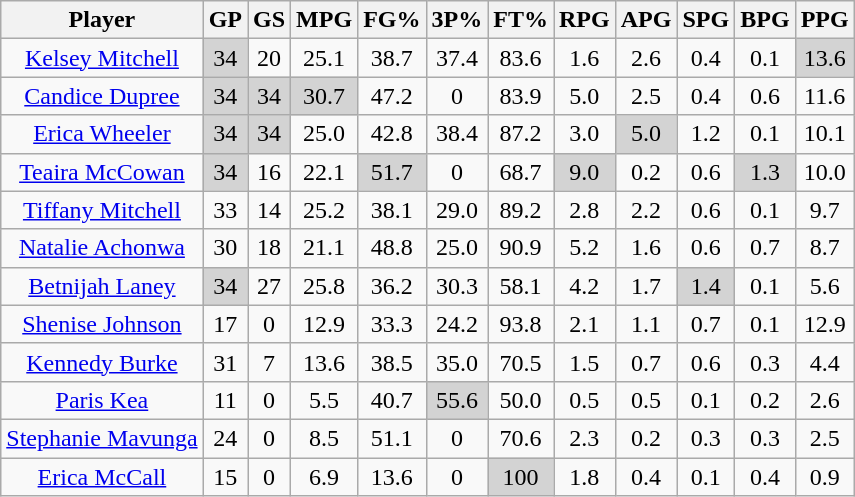<table class="wikitable sortable" style="text-align:center;">
<tr>
<th style=>Player</th>
<th style=>GP</th>
<th style=>GS</th>
<th style=>MPG</th>
<th style=>FG%</th>
<th style=>3P%</th>
<th style=>FT%</th>
<th style=>RPG</th>
<th style=>APG</th>
<th style=>SPG</th>
<th style=>BPG</th>
<th style=>PPG</th>
</tr>
<tr>
<td><a href='#'>Kelsey Mitchell</a></td>
<td style="background:#D3D3D3;">34</td>
<td>20</td>
<td>25.1</td>
<td>38.7</td>
<td>37.4</td>
<td>83.6</td>
<td>1.6</td>
<td>2.6</td>
<td>0.4</td>
<td>0.1</td>
<td style="background:#D3D3D3;">13.6</td>
</tr>
<tr>
<td><a href='#'>Candice Dupree</a></td>
<td style="background:#D3D3D3;">34</td>
<td style="background:#D3D3D3;">34</td>
<td style="background:#D3D3D3;">30.7</td>
<td>47.2</td>
<td>0</td>
<td>83.9</td>
<td>5.0</td>
<td>2.5</td>
<td>0.4</td>
<td>0.6</td>
<td>11.6</td>
</tr>
<tr>
<td><a href='#'>Erica Wheeler</a></td>
<td style="background:#D3D3D3;">34</td>
<td style="background:#D3D3D3;">34</td>
<td>25.0</td>
<td>42.8</td>
<td>38.4</td>
<td>87.2</td>
<td>3.0</td>
<td style="background:#D3D3D3;">5.0</td>
<td>1.2</td>
<td>0.1</td>
<td>10.1</td>
</tr>
<tr>
<td><a href='#'>Teaira McCowan</a></td>
<td style="background:#D3D3D3;">34</td>
<td>16</td>
<td>22.1</td>
<td style="background:#D3D3D3;">51.7</td>
<td>0</td>
<td>68.7</td>
<td style="background:#D3D3D3;">9.0</td>
<td>0.2</td>
<td>0.6</td>
<td style="background:#D3D3D3;">1.3</td>
<td>10.0</td>
</tr>
<tr>
<td><a href='#'>Tiffany Mitchell</a></td>
<td>33</td>
<td>14</td>
<td>25.2</td>
<td>38.1</td>
<td>29.0</td>
<td>89.2</td>
<td>2.8</td>
<td>2.2</td>
<td>0.6</td>
<td>0.1</td>
<td>9.7</td>
</tr>
<tr>
<td><a href='#'>Natalie Achonwa</a></td>
<td>30</td>
<td>18</td>
<td>21.1</td>
<td>48.8</td>
<td>25.0</td>
<td>90.9</td>
<td>5.2</td>
<td>1.6</td>
<td>0.6</td>
<td>0.7</td>
<td>8.7</td>
</tr>
<tr>
<td><a href='#'>Betnijah Laney</a></td>
<td style="background:#D3D3D3;">34</td>
<td>27</td>
<td>25.8</td>
<td>36.2</td>
<td>30.3</td>
<td>58.1</td>
<td>4.2</td>
<td>1.7</td>
<td style="background:#D3D3D3;">1.4</td>
<td>0.1</td>
<td>5.6</td>
</tr>
<tr>
<td><a href='#'>Shenise Johnson</a></td>
<td>17</td>
<td>0</td>
<td>12.9</td>
<td>33.3</td>
<td>24.2</td>
<td>93.8</td>
<td>2.1</td>
<td>1.1</td>
<td>0.7</td>
<td>0.1</td>
<td>12.9</td>
</tr>
<tr>
<td><a href='#'>Kennedy Burke</a></td>
<td>31</td>
<td>7</td>
<td>13.6</td>
<td>38.5</td>
<td>35.0</td>
<td>70.5</td>
<td>1.5</td>
<td>0.7</td>
<td>0.6</td>
<td>0.3</td>
<td>4.4</td>
</tr>
<tr>
<td><a href='#'>Paris Kea</a></td>
<td>11</td>
<td>0</td>
<td>5.5</td>
<td>40.7</td>
<td style="background:#D3D3D3;">55.6</td>
<td>50.0</td>
<td>0.5</td>
<td>0.5</td>
<td>0.1</td>
<td>0.2</td>
<td>2.6</td>
</tr>
<tr>
<td><a href='#'>Stephanie Mavunga</a></td>
<td>24</td>
<td>0</td>
<td>8.5</td>
<td>51.1</td>
<td>0</td>
<td>70.6</td>
<td>2.3</td>
<td>0.2</td>
<td>0.3</td>
<td>0.3</td>
<td>2.5</td>
</tr>
<tr>
<td><a href='#'>Erica McCall</a></td>
<td>15</td>
<td>0</td>
<td>6.9</td>
<td>13.6</td>
<td>0</td>
<td style="background:#D3D3D3;">100</td>
<td>1.8</td>
<td>0.4</td>
<td>0.1</td>
<td>0.4</td>
<td>0.9</td>
</tr>
</table>
